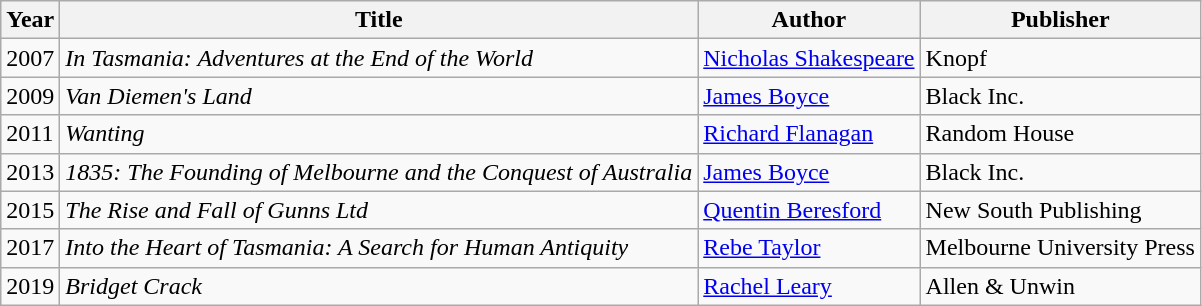<table class="wikitable">
<tr>
<th>Year</th>
<th>Title</th>
<th>Author</th>
<th>Publisher</th>
</tr>
<tr>
<td>2007</td>
<td><em>In Tasmania: Adventures at the End of the World</em></td>
<td><a href='#'>Nicholas Shakespeare</a></td>
<td>Knopf</td>
</tr>
<tr>
<td>2009</td>
<td><em>Van Diemen's Land</em></td>
<td><a href='#'>James Boyce</a></td>
<td>Black Inc.</td>
</tr>
<tr>
<td>2011</td>
<td><em>Wanting</em></td>
<td><a href='#'>Richard Flanagan</a></td>
<td>Random House</td>
</tr>
<tr>
<td>2013</td>
<td><em>1835: The Founding of Melbourne and the Conquest of Australia</em></td>
<td><a href='#'>James Boyce</a></td>
<td>Black Inc.</td>
</tr>
<tr>
<td>2015</td>
<td><em>The Rise and Fall of Gunns Ltd</em></td>
<td><a href='#'>Quentin Beresford</a></td>
<td>New South Publishing</td>
</tr>
<tr>
<td>2017</td>
<td><em>Into the Heart of Tasmania: A Search for Human Antiquity</em></td>
<td><a href='#'>Rebe Taylor</a></td>
<td>Melbourne University Press</td>
</tr>
<tr>
<td>2019</td>
<td><em>Bridget Crack</em></td>
<td><a href='#'>Rachel Leary</a></td>
<td>Allen & Unwin</td>
</tr>
</table>
